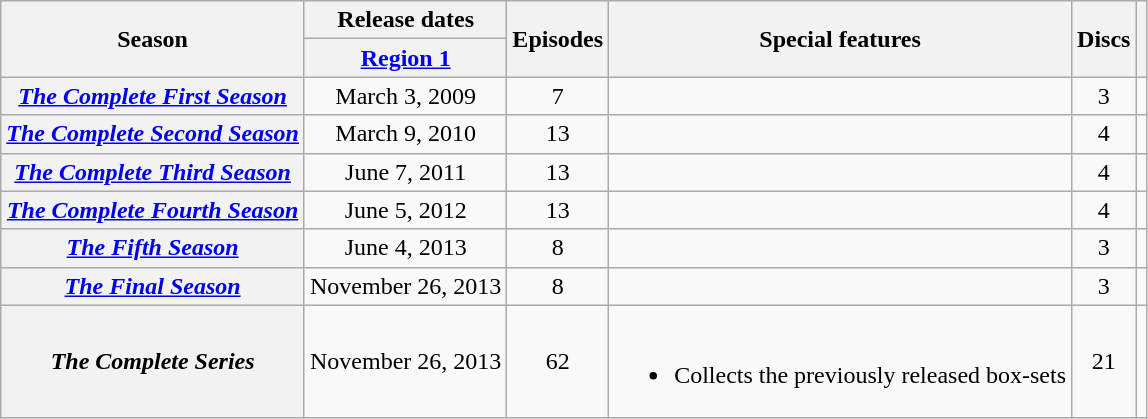<table class="wikitable" style="text-align:center">
<tr>
<th rowspan="2">Season</th>
<th colspan="1">Release dates</th>
<th rowspan="2">Episodes</th>
<th rowspan="2">Special features</th>
<th rowspan="2">Discs</th>
<th rowspan="2"></th>
</tr>
<tr>
<th><a href='#'>Region 1</a></th>
</tr>
<tr>
<th><em><a href='#'>The Complete First Season</a></em></th>
<td>March 3, 2009</td>
<td>7</td>
<td style="text-align:left"><br></td>
<td>3</td>
<td></td>
</tr>
<tr>
<th><em><a href='#'>The Complete Second Season</a></em></th>
<td>March 9, 2010</td>
<td>13</td>
<td style="text-align:left"><br></td>
<td>4</td>
<td></td>
</tr>
<tr>
<th><em><a href='#'>The Complete Third Season</a></em></th>
<td>June 7, 2011</td>
<td>13</td>
<td style="text-align:left"><br></td>
<td>4</td>
<td></td>
</tr>
<tr>
<th><em><a href='#'>The Complete Fourth Season</a></em></th>
<td>June 5, 2012</td>
<td>13</td>
<td style="text-align:left"><br></td>
<td>4</td>
<td></td>
</tr>
<tr>
<th><em><a href='#'>The Fifth Season</a></em></th>
<td>June 4, 2013</td>
<td>8</td>
<td style="text-align:left"><br></td>
<td>3</td>
<td></td>
</tr>
<tr>
<th><em><a href='#'>The Final Season</a></em></th>
<td>November 26, 2013</td>
<td>8</td>
<td style="text-align:left"><br></td>
<td>3</td>
<td></td>
</tr>
<tr>
<th><em>The Complete Series</em></th>
<td>November 26, 2013</td>
<td>62</td>
<td style="text-align:left"><br><ul><li>Collects the previously released box-sets</li></ul></td>
<td>21</td>
<td></td>
</tr>
</table>
